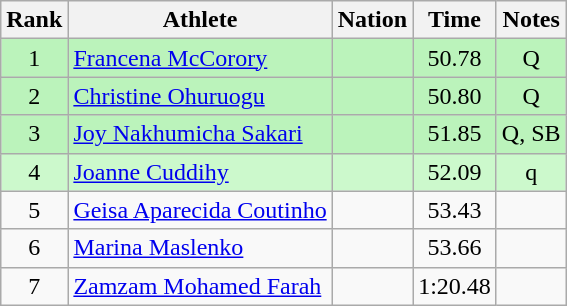<table class="wikitable sortable" style="text-align:center">
<tr>
<th>Rank</th>
<th>Athlete</th>
<th>Nation</th>
<th>Time</th>
<th>Notes</th>
</tr>
<tr bgcolor=#bbf3bb>
<td>1</td>
<td align=left><a href='#'>Francena McCorory</a></td>
<td align=left></td>
<td>50.78</td>
<td>Q</td>
</tr>
<tr bgcolor=#bbf3bb>
<td>2</td>
<td align=left><a href='#'>Christine Ohuruogu</a></td>
<td align=left></td>
<td>50.80</td>
<td>Q</td>
</tr>
<tr bgcolor=#bbf3bb>
<td>3</td>
<td align=left><a href='#'>Joy Nakhumicha Sakari</a></td>
<td align=left></td>
<td>51.85</td>
<td>Q, SB</td>
</tr>
<tr bgcolor=#ccf9cc>
<td>4</td>
<td align=left><a href='#'>Joanne Cuddihy</a></td>
<td align=left></td>
<td>52.09</td>
<td>q</td>
</tr>
<tr>
<td>5</td>
<td align=left><a href='#'>Geisa Aparecida Coutinho</a></td>
<td align=left></td>
<td>53.43</td>
<td></td>
</tr>
<tr>
<td>6</td>
<td align=left><a href='#'>Marina Maslenko</a></td>
<td align=left></td>
<td>53.66</td>
<td></td>
</tr>
<tr>
<td>7</td>
<td align=left><a href='#'>Zamzam Mohamed Farah</a></td>
<td align=left></td>
<td>1:20.48</td>
<td></td>
</tr>
</table>
